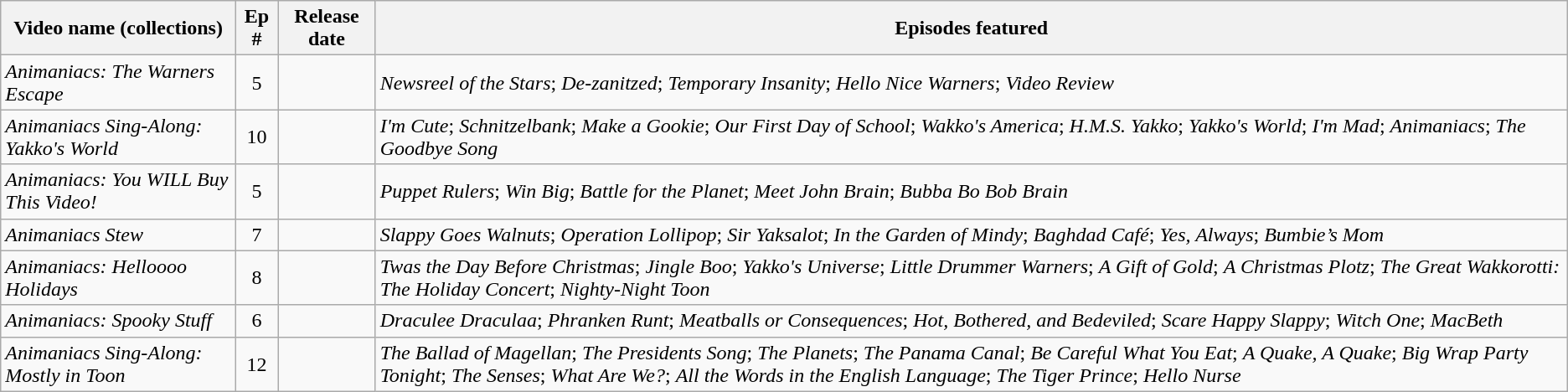<table class="wikitable">
<tr>
<th>Video name (collections)</th>
<th>Ep #</th>
<th>Release date</th>
<th>Episodes featured</th>
</tr>
<tr>
<td><em>Animaniacs: The Warners Escape</em></td>
<td align="center">5</td>
<td></td>
<td><em>Newsreel of the Stars</em>; <em>De-zanitzed</em>; <em>Temporary Insanity</em>; <em>Hello Nice Warners</em>; <em>Video Review</em></td>
</tr>
<tr>
<td><em>Animaniacs Sing-Along: Yakko's World</em></td>
<td align="center">10</td>
<td></td>
<td><em>I'm Cute</em>; <em>Schnitzelbank</em>; <em>Make a Gookie</em>; <em>Our First Day of School</em>; <em>Wakko's America</em>; <em>H.M.S. Yakko</em>; <em>Yakko's World</em>; <em>I'm Mad</em>; <em>Animaniacs</em>; <em>The Goodbye Song</em></td>
</tr>
<tr>
<td><em>Animaniacs: You WILL Buy This Video!</em></td>
<td align="center">5</td>
<td></td>
<td><em>Puppet Rulers</em>; <em>Win Big</em>; <em>Battle for the Planet</em>; <em>Meet John Brain</em>; <em>Bubba Bo Bob Brain</em></td>
</tr>
<tr>
<td><em>Animaniacs Stew</em></td>
<td align="center">7</td>
<td></td>
<td><em>Slappy Goes Walnuts</em>; <em>Operation Lollipop</em>; <em>Sir Yaksalot</em>; <em>In the Garden of Mindy</em>; <em>Baghdad Café</em>; <em>Yes, Always</em>; <em>Bumbie’s Mom</em></td>
</tr>
<tr>
<td><em>Animaniacs: Helloooo Holidays</em></td>
<td align="center">8</td>
<td></td>
<td><em>Twas the Day Before Christmas</em>; <em>Jingle Boo</em>; <em>Yakko's Universe</em>; <em>Little Drummer Warners</em>; <em>A Gift of Gold</em>; <em>A Christmas Plotz</em>; <em>The Great Wakkorotti: The Holiday Concert</em>; <em>Nighty-Night Toon</em></td>
</tr>
<tr>
<td><em>Animaniacs: Spooky Stuff</em></td>
<td align="center">6</td>
<td></td>
<td><em>Draculee Draculaa</em>; <em>Phranken Runt</em>; <em>Meatballs or Consequences</em>; <em>Hot, Bothered, and Bedeviled</em>; <em>Scare Happy Slappy</em>; <em>Witch One</em>; <em>MacBeth</em></td>
</tr>
<tr>
<td><em>Animaniacs Sing-Along: Mostly in Toon</em></td>
<td align="center">12</td>
<td></td>
<td><em>The Ballad of Magellan</em>; <em>The Presidents Song</em>; <em>The Planets</em>; <em>The Panama Canal</em>; <em>Be Careful What You Eat</em>; <em>A Quake, A Quake</em>; <em>Big Wrap Party Tonight</em>; <em>The Senses</em>; <em>What Are We?</em>; <em>All the Words in the English Language</em>; <em>The Tiger Prince</em>; <em>Hello Nurse</em></td>
</tr>
</table>
